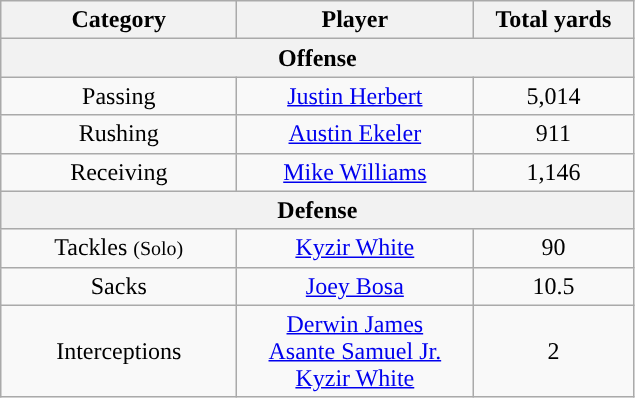<table class="wikitable" style="text-align:center">
<tr>
<th width="150">Category</th>
<th width="150">Player</th>
<th width="100">Total yards</th>
</tr>
<tr>
<th align="center" colspan="4">Offense</th>
</tr>
<tr>
<td>Passing</td>
<td><a href='#'>Justin Herbert</a></td>
<td>5,014</td>
</tr>
<tr>
<td>Rushing</td>
<td><a href='#'>Austin Ekeler</a></td>
<td>911</td>
</tr>
<tr>
<td>Receiving</td>
<td><a href='#'>Mike Williams</a></td>
<td>1,146</td>
</tr>
<tr>
<th align="center" colspan="4">Defense</th>
</tr>
<tr>
<td>Tackles <small>(Solo)</small></td>
<td><a href='#'>Kyzir White</a></td>
<td>90</td>
</tr>
<tr>
<td>Sacks</td>
<td><a href='#'>Joey Bosa</a></td>
<td>10.5</td>
</tr>
<tr>
<td>Interceptions</td>
<td><a href='#'>Derwin James</a><br><a href='#'>Asante Samuel Jr.</a><br><a href='#'>Kyzir White</a></td>
<td>2</td>
</tr>
</table>
